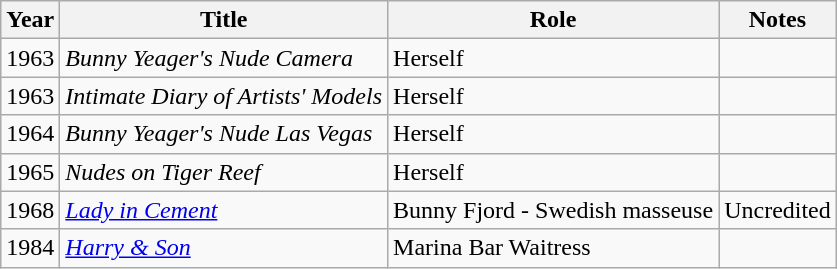<table class="wikitable">
<tr>
<th>Year</th>
<th>Title</th>
<th>Role</th>
<th>Notes</th>
</tr>
<tr>
<td>1963</td>
<td><em>Bunny Yeager's Nude Camera</em></td>
<td>Herself</td>
<td></td>
</tr>
<tr>
<td>1963</td>
<td><em>Intimate Diary of Artists' Models</em></td>
<td>Herself</td>
<td></td>
</tr>
<tr>
<td>1964</td>
<td><em>Bunny Yeager's Nude Las Vegas</em></td>
<td>Herself</td>
<td></td>
</tr>
<tr>
<td>1965</td>
<td><em>Nudes on Tiger Reef</em></td>
<td>Herself</td>
<td></td>
</tr>
<tr>
<td>1968</td>
<td><em><a href='#'>Lady in Cement</a></em></td>
<td>Bunny Fjord - Swedish masseuse</td>
<td>Uncredited</td>
</tr>
<tr>
<td>1984</td>
<td><em><a href='#'>Harry & Son</a></em></td>
<td>Marina Bar Waitress</td>
<td></td>
</tr>
</table>
